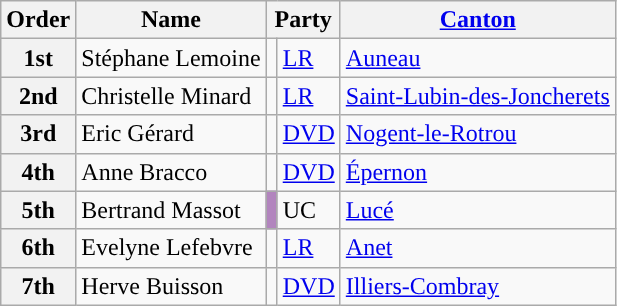<table class="wikitable sortable">
<tr>
<th>Order</th>
<th>Name</th>
<th colspan="2">Party</th>
<th><a href='#'>Canton</a></th>
</tr>
<tr>
<th>1st</th>
<td>Stéphane Lemoine</td>
<td style="background-color: "></td>
<td><a href='#'>LR</a></td>
<td><a href='#'>Auneau</a></td>
</tr>
<tr>
<th>2nd</th>
<td>Christelle Minard</td>
<td style="background-color: "></td>
<td><a href='#'>LR</a></td>
<td><a href='#'>Saint-Lubin-des-Joncherets</a></td>
</tr>
<tr>
<th>3rd</th>
<td>Eric Gérard</td>
<td style="background-color: "></td>
<td><a href='#'>DVD</a></td>
<td><a href='#'>Nogent-le-Rotrou</a></td>
</tr>
<tr>
<th>4th</th>
<td>Anne Bracco</td>
<td style="background-color: "></td>
<td><a href='#'>DVD</a></td>
<td><a href='#'>Épernon</a></td>
</tr>
<tr>
<th>5th</th>
<td>Bertrand Massot</td>
<td bgcolor="#B284BE"></td>
<td>UC</td>
<td><a href='#'>Lucé</a></td>
</tr>
<tr>
<th>6th</th>
<td>Evelyne Lefebvre</td>
<td style="background-color: "></td>
<td><a href='#'>LR</a></td>
<td><a href='#'>Anet</a></td>
</tr>
<tr>
<th>7th</th>
<td>Herve Buisson</td>
<td style="background-color: "></td>
<td><a href='#'>DVD</a></td>
<td><a href='#'>Illiers-Combray</a></td>
</tr>
</table>
